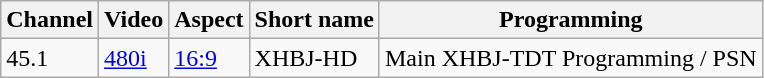<table class="wikitable sortable">
<tr>
<th>Channel</th>
<th>Video</th>
<th>Aspect</th>
<th>Short name</th>
<th>Programming</th>
</tr>
<tr>
<td>45.1</td>
<td><a href='#'>480i</a></td>
<td><a href='#'>16:9</a></td>
<td>XHBJ-HD</td>
<td>Main XHBJ-TDT Programming / PSN</td>
</tr>
</table>
